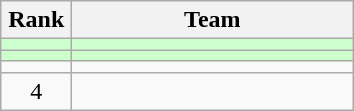<table class="wikitable" style="text-align: center;">
<tr>
<th width=40>Rank</th>
<th width=180>Team</th>
</tr>
<tr bgcolor=#ccffcc>
<td></td>
<td align=left></td>
</tr>
<tr bgcolor=#ccffcc>
<td></td>
<td align=left></td>
</tr>
<tr>
<td></td>
<td align=left></td>
</tr>
<tr>
<td>4</td>
<td align=left></td>
</tr>
</table>
